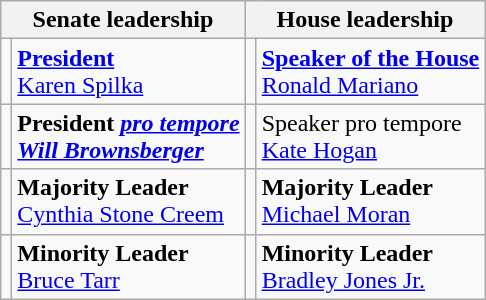<table class="wikitable">
<tr>
<th colspan="2">Senate leadership</th>
<th colspan="2">House leadership</th>
</tr>
<tr>
<td></td>
<td><a href='#'><strong>President</strong></a><br> <a href='#'>Karen Spilka</a><br></td>
<td></td>
<td><a href='#'><strong>Speaker of the House</strong></a><br> <a href='#'>Ronald Mariano</a><br></td>
</tr>
<tr>
<td></td>
<td><strong>President <em><a href='#'>pro tempore</a><strong><em><br> <a href='#'>Will Brownsberger</a><br></td>
<td></td>
<td></strong>Speaker </em>pro tempore</em></strong><br> <a href='#'>Kate Hogan</a> <br></td>
</tr>
<tr>
<td></td>
<td><strong>Majority Leader</strong><br> <a href='#'>Cynthia Stone Creem</a> <br></td>
<td></td>
<td><strong>Majority Leader</strong><br><a href='#'>Michael Moran</a> <br></td>
</tr>
<tr>
<td></td>
<td><strong>Minority Leader</strong><br> <a href='#'>Bruce Tarr</a> <br></td>
<td></td>
<td><strong>Minority Leader</strong><br> <a href='#'>Bradley Jones Jr.</a> <br></td>
</tr>
</table>
